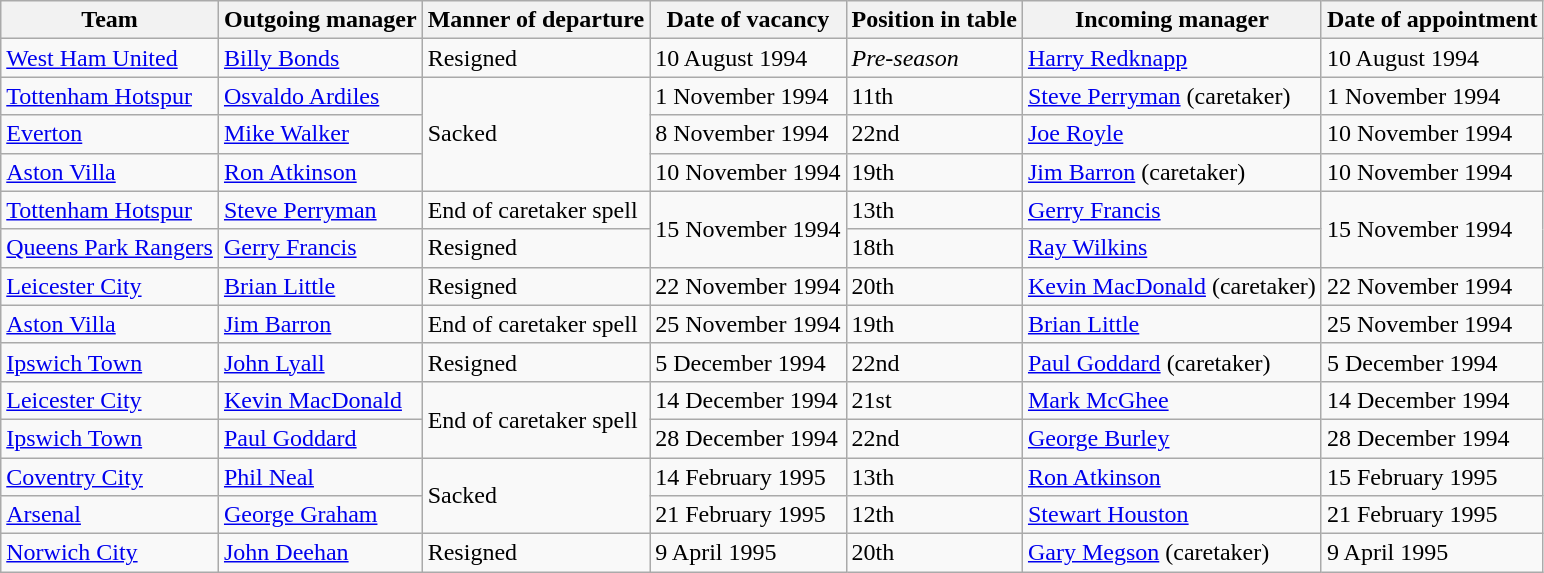<table class="wikitable">
<tr>
<th>Team</th>
<th>Outgoing manager</th>
<th>Manner of departure</th>
<th>Date of vacancy</th>
<th>Position in table</th>
<th>Incoming manager</th>
<th>Date of appointment</th>
</tr>
<tr>
<td><a href='#'>West Ham United</a></td>
<td> <a href='#'>Billy Bonds</a></td>
<td>Resigned</td>
<td>10 August 1994</td>
<td><em>Pre-season</em></td>
<td> <a href='#'>Harry Redknapp</a></td>
<td>10 August 1994</td>
</tr>
<tr>
<td><a href='#'>Tottenham Hotspur</a></td>
<td> <a href='#'>Osvaldo Ardiles</a></td>
<td rowspan=3>Sacked</td>
<td>1 November 1994</td>
<td>11th</td>
<td> <a href='#'>Steve Perryman</a> (caretaker)</td>
<td>1 November 1994</td>
</tr>
<tr>
<td><a href='#'>Everton</a></td>
<td> <a href='#'>Mike Walker</a></td>
<td>8 November 1994</td>
<td>22nd</td>
<td> <a href='#'>Joe Royle</a></td>
<td>10 November 1994</td>
</tr>
<tr>
<td><a href='#'>Aston Villa</a></td>
<td> <a href='#'>Ron Atkinson</a></td>
<td>10 November 1994</td>
<td>19th</td>
<td> <a href='#'>Jim Barron</a> (caretaker)</td>
<td>10 November 1994</td>
</tr>
<tr>
<td><a href='#'>Tottenham Hotspur</a></td>
<td> <a href='#'>Steve Perryman</a></td>
<td>End of caretaker spell</td>
<td rowspan=2>15 November 1994</td>
<td>13th</td>
<td> <a href='#'>Gerry Francis</a></td>
<td rowspan=2>15 November 1994</td>
</tr>
<tr>
<td><a href='#'>Queens Park Rangers</a></td>
<td> <a href='#'>Gerry Francis</a></td>
<td>Resigned</td>
<td>18th</td>
<td> <a href='#'>Ray Wilkins</a></td>
</tr>
<tr>
<td><a href='#'>Leicester City</a></td>
<td> <a href='#'>Brian Little</a></td>
<td>Resigned</td>
<td>22 November 1994</td>
<td>20th</td>
<td> <a href='#'>Kevin MacDonald</a> (caretaker)</td>
<td>22 November 1994</td>
</tr>
<tr>
<td><a href='#'>Aston Villa</a></td>
<td> <a href='#'>Jim Barron</a></td>
<td>End of caretaker spell</td>
<td>25 November 1994</td>
<td>19th</td>
<td> <a href='#'>Brian Little</a></td>
<td>25 November 1994</td>
</tr>
<tr>
<td><a href='#'>Ipswich Town</a></td>
<td> <a href='#'>John Lyall</a></td>
<td>Resigned</td>
<td>5 December 1994</td>
<td>22nd</td>
<td> <a href='#'>Paul Goddard</a> (caretaker)</td>
<td>5 December 1994</td>
</tr>
<tr>
<td><a href='#'>Leicester City</a></td>
<td> <a href='#'>Kevin MacDonald</a></td>
<td rowspan=2>End of caretaker spell</td>
<td>14 December 1994</td>
<td>21st</td>
<td> <a href='#'>Mark McGhee</a></td>
<td>14 December 1994</td>
</tr>
<tr>
<td><a href='#'>Ipswich Town</a></td>
<td> <a href='#'>Paul Goddard</a></td>
<td>28 December 1994</td>
<td>22nd</td>
<td> <a href='#'>George Burley</a></td>
<td>28 December 1994</td>
</tr>
<tr>
<td><a href='#'>Coventry City</a></td>
<td> <a href='#'>Phil Neal</a></td>
<td rowspan=2>Sacked</td>
<td>14 February 1995</td>
<td>13th</td>
<td> <a href='#'>Ron Atkinson</a></td>
<td>15 February 1995</td>
</tr>
<tr>
<td><a href='#'>Arsenal</a></td>
<td> <a href='#'>George Graham</a></td>
<td>21 February 1995</td>
<td>12th</td>
<td> <a href='#'>Stewart Houston</a></td>
<td>21 February 1995</td>
</tr>
<tr>
<td><a href='#'>Norwich City</a></td>
<td> <a href='#'>John Deehan</a></td>
<td>Resigned</td>
<td>9 April 1995</td>
<td>20th</td>
<td> <a href='#'>Gary Megson</a> (caretaker)</td>
<td>9 April 1995</td>
</tr>
</table>
